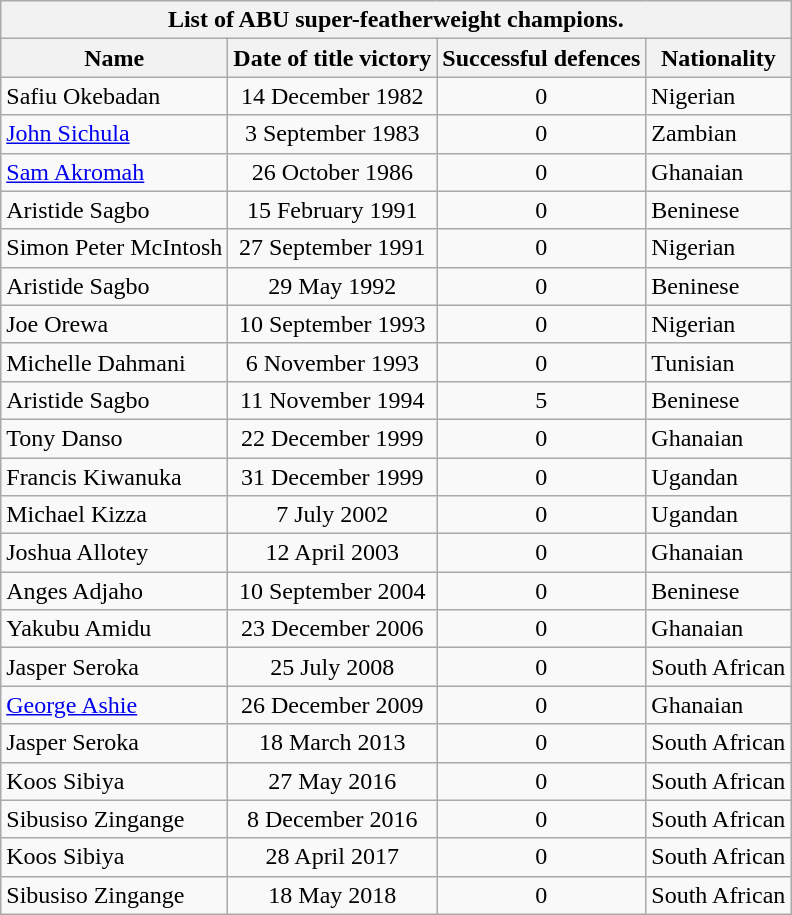<table class="wikitable">
<tr>
<th colspan=4>List of ABU super-featherweight champions.</th>
</tr>
<tr>
<th>Name</th>
<th>Date of title victory</th>
<th>Successful defences</th>
<th>Nationality</th>
</tr>
<tr align=center>
<td align=left>Safiu Okebadan</td>
<td>14 December 1982</td>
<td>0</td>
<td align=left> Nigerian</td>
</tr>
<tr align=center>
<td align=left><a href='#'>John Sichula</a></td>
<td>3 September 1983</td>
<td>0</td>
<td align=left> Zambian</td>
</tr>
<tr align=center>
<td align=left><a href='#'>Sam Akromah</a></td>
<td>26 October 1986</td>
<td>0</td>
<td align=left> Ghanaian</td>
</tr>
<tr align=center>
<td align=left>Aristide Sagbo</td>
<td>15 February 1991</td>
<td>0</td>
<td align=left> Beninese</td>
</tr>
<tr align=center>
<td align=left>Simon Peter McIntosh</td>
<td>27 September 1991</td>
<td>0</td>
<td align=left> Nigerian</td>
</tr>
<tr align=center>
<td align=left>Aristide Sagbo</td>
<td>29 May 1992</td>
<td>0</td>
<td align=left> Beninese</td>
</tr>
<tr align=center>
<td align=left>Joe Orewa</td>
<td>10 September 1993</td>
<td>0</td>
<td align=left> Nigerian</td>
</tr>
<tr align=center>
<td align=left>Michelle Dahmani</td>
<td>6 November 1993</td>
<td>0</td>
<td align=left> Tunisian</td>
</tr>
<tr align=center>
<td align=left>Aristide Sagbo</td>
<td>11 November 1994</td>
<td>5</td>
<td align=left> Beninese</td>
</tr>
<tr align=center>
<td align=left>Tony Danso</td>
<td>22 December 1999</td>
<td>0</td>
<td align=left> Ghanaian</td>
</tr>
<tr align=center>
<td align=left>Francis Kiwanuka</td>
<td>31 December 1999</td>
<td>0</td>
<td align=left> Ugandan</td>
</tr>
<tr align=center>
<td align=left>Michael Kizza</td>
<td>7 July 2002</td>
<td>0</td>
<td align=left> Ugandan</td>
</tr>
<tr align=center>
<td align=left>Joshua Allotey</td>
<td>12 April 2003</td>
<td>0</td>
<td align=left> Ghanaian</td>
</tr>
<tr align=center>
<td align=left>Anges Adjaho</td>
<td>10 September 2004</td>
<td>0</td>
<td align=left> Beninese</td>
</tr>
<tr align=center>
<td align=left>Yakubu Amidu</td>
<td>23 December 2006</td>
<td>0</td>
<td align=left> Ghanaian</td>
</tr>
<tr align=center>
<td align=left>Jasper Seroka</td>
<td>25 July 2008</td>
<td>0</td>
<td align=left> South African</td>
</tr>
<tr align=center>
<td align=left><a href='#'>George Ashie</a></td>
<td>26 December 2009</td>
<td>0</td>
<td align=left> Ghanaian</td>
</tr>
<tr align=center>
<td align=left>Jasper Seroka</td>
<td>18 March 2013</td>
<td>0</td>
<td align=left> South African</td>
</tr>
<tr align=center>
<td align=left>Koos Sibiya</td>
<td>27 May 2016</td>
<td>0</td>
<td align=left> South African</td>
</tr>
<tr align=center>
<td align=left>Sibusiso Zingange</td>
<td>8 December 2016</td>
<td>0</td>
<td align=left> South African</td>
</tr>
<tr align=center>
<td align=left>Koos Sibiya</td>
<td>28 April 2017</td>
<td>0</td>
<td align=left> South African</td>
</tr>
<tr align=center>
<td align=left>Sibusiso Zingange</td>
<td>18 May 2018</td>
<td>0</td>
<td align=left> South African</td>
</tr>
</table>
